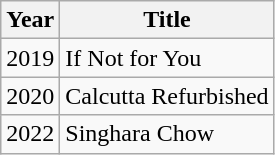<table class="wikitable">
<tr>
<th>Year</th>
<th>Title</th>
</tr>
<tr>
<td>2019</td>
<td>If Not for You</td>
</tr>
<tr>
<td>2020</td>
<td>Calcutta Refurbished</td>
</tr>
<tr>
<td>2022</td>
<td>Singhara Chow</td>
</tr>
</table>
